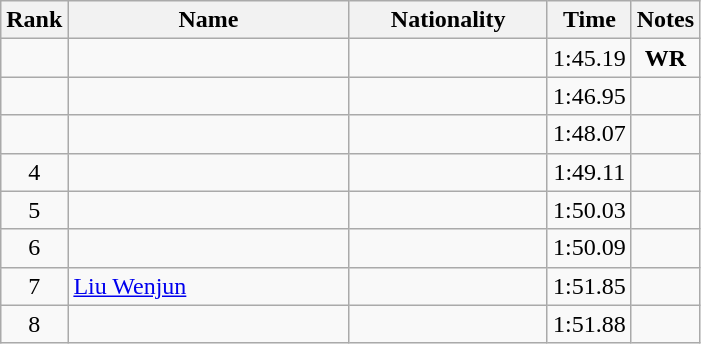<table class="wikitable sortable" style="text-align:center">
<tr>
<th>Rank</th>
<th style="width:180px">Name</th>
<th style="width:125px">Nationality</th>
<th>Time</th>
<th>Notes</th>
</tr>
<tr>
<td></td>
<td style="text-align:left;"></td>
<td style="text-align:left;"></td>
<td>1:45.19</td>
<td><strong>WR</strong></td>
</tr>
<tr>
<td></td>
<td style="text-align:left;"></td>
<td style="text-align:left;"></td>
<td>1:46.95</td>
<td></td>
</tr>
<tr>
<td></td>
<td style="text-align:left;"></td>
<td style="text-align:left;"></td>
<td>1:48.07</td>
<td></td>
</tr>
<tr>
<td>4</td>
<td style="text-align:left;"></td>
<td style="text-align:left;"></td>
<td>1:49.11</td>
<td></td>
</tr>
<tr>
<td>5</td>
<td style="text-align:left;"></td>
<td style="text-align:left;"></td>
<td>1:50.03</td>
<td></td>
</tr>
<tr>
<td>6</td>
<td style="text-align:left;"></td>
<td style="text-align:left;"></td>
<td>1:50.09</td>
<td></td>
</tr>
<tr>
<td>7</td>
<td style="text-align:left;"><a href='#'>Liu Wenjun</a></td>
<td style="text-align:left;"></td>
<td>1:51.85</td>
<td></td>
</tr>
<tr>
<td>8</td>
<td style="text-align:left;"></td>
<td style="text-align:left;"></td>
<td>1:51.88</td>
<td></td>
</tr>
</table>
